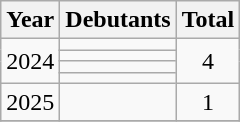<table class="wikitable">
<tr>
<th>Year</th>
<th>Debutants</th>
<th>Total</th>
</tr>
<tr>
<td rowspan=4>2024</td>
<td></td>
<td rowspan=4 align=center>4</td>
</tr>
<tr>
<td></td>
</tr>
<tr>
<td></td>
</tr>
<tr>
<td></td>
</tr>
<tr>
<td>2025</td>
<td></td>
<td align=center>1</td>
</tr>
<tr>
</tr>
</table>
